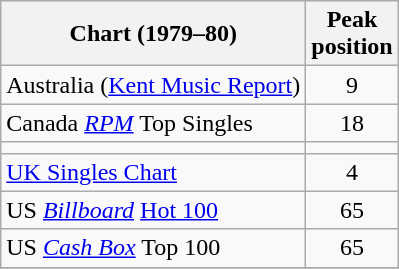<table class="wikitable sortable">
<tr>
<th>Chart (1979–80)</th>
<th>Peak<br>position</th>
</tr>
<tr>
<td>Australia (<a href='#'>Kent Music Report</a>)</td>
<td style="text-align:center;">9</td>
</tr>
<tr>
<td>Canada <em><a href='#'>RPM</a></em> Top Singles</td>
<td style="text-align:center;">18</td>
</tr>
<tr>
<td></td>
</tr>
<tr>
<td><a href='#'>UK Singles Chart</a></td>
<td style="text-align:center;">4</td>
</tr>
<tr>
<td>US <em><a href='#'>Billboard</a></em> <a href='#'>Hot 100</a></td>
<td style="text-align:center;">65</td>
</tr>
<tr>
<td>US <a href='#'><em>Cash Box</em></a> Top 100</td>
<td align="center">65</td>
</tr>
<tr>
</tr>
</table>
